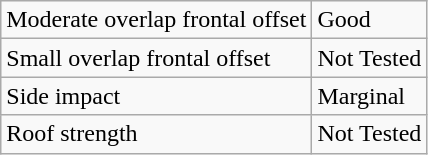<table class="wikitable">
<tr>
<td>Moderate overlap frontal offset</td>
<td>Good</td>
</tr>
<tr>
<td>Small overlap frontal offset</td>
<td>Not Tested</td>
</tr>
<tr>
<td>Side impact</td>
<td>Marginal</td>
</tr>
<tr>
<td>Roof strength</td>
<td>Not Tested</td>
</tr>
</table>
